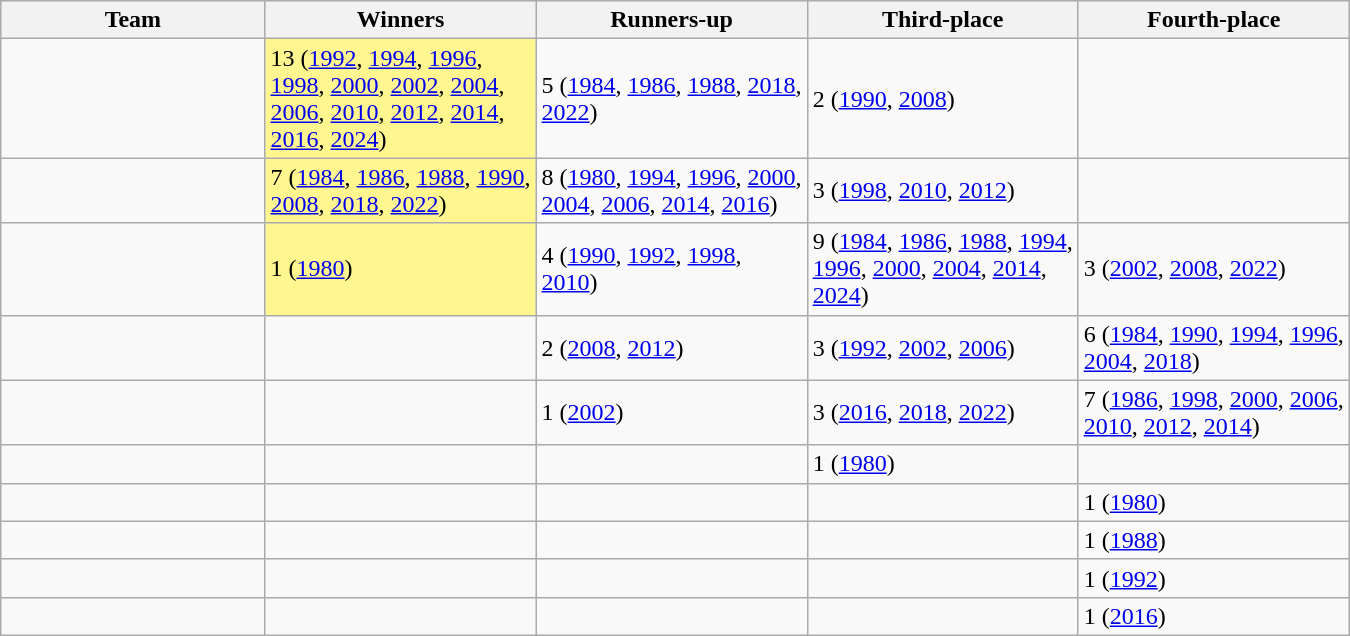<table class="wikitable sortable" style="width: 900px;">
<tr>
<th style="width: 19.5%;">Team</th>
<th style="width: 20%;">Winners</th>
<th style="width: 20%;">Runners-up</th>
<th style="width: 20%;">Third-place</th>
<th style="width: 20%;">Fourth-place</th>
</tr>
<tr>
<td></td>
<td style=background:#FFF68F>13 (<a href='#'>1992</a>, <a href='#'>1994</a>, <a href='#'>1996</a>, <a href='#'>1998</a>, <a href='#'>2000</a>, <a href='#'>2002</a>, <a href='#'>2004</a>, <a href='#'>2006</a>, <a href='#'>2010</a>, <a href='#'>2012</a>, <a href='#'>2014</a>, <a href='#'>2016</a>, <a href='#'>2024</a>)</td>
<td>5 (<a href='#'>1984</a>, <a href='#'>1986</a>, <a href='#'>1988</a>, <a href='#'>2018</a>, <a href='#'>2022</a>)</td>
<td>2 (<a href='#'>1990</a>, <a href='#'>2008</a>)</td>
<td></td>
</tr>
<tr>
<td></td>
<td style=background:#FFF68F>7 (<a href='#'>1984</a>, <a href='#'>1986</a>, <a href='#'>1988</a>, <a href='#'>1990</a>, <a href='#'>2008</a>, <a href='#'>2018</a>, <a href='#'>2022</a>)</td>
<td>8 (<a href='#'>1980</a>, <a href='#'>1994</a>, <a href='#'>1996</a>, <a href='#'>2000</a>, <a href='#'>2004</a>, <a href='#'>2006</a>, <a href='#'>2014</a>, <a href='#'>2016</a>)</td>
<td>3 (<a href='#'>1998</a>, <a href='#'>2010</a>, <a href='#'>2012</a>)</td>
<td></td>
</tr>
<tr>
<td></td>
<td style=background:#FFF68F>1 (<a href='#'>1980</a>)</td>
<td>4 (<a href='#'>1990</a>, <a href='#'>1992</a>, <a href='#'>1998</a>, <a href='#'>2010</a>)</td>
<td>9 (<a href='#'>1984</a>, <a href='#'>1986</a>, <a href='#'>1988</a>, <a href='#'>1994</a>, <a href='#'>1996</a>, <a href='#'>2000</a>, <a href='#'>2004</a>, <a href='#'>2014</a>, <a href='#'>2024</a>)</td>
<td>3 (<a href='#'>2002</a>, <a href='#'>2008</a>, <a href='#'>2022</a>)</td>
</tr>
<tr>
<td></td>
<td></td>
<td>2 (<a href='#'>2008</a>, <a href='#'>2012</a>)</td>
<td>3 (<a href='#'>1992</a>, <a href='#'>2002</a>, <a href='#'>2006</a>)</td>
<td>6 (<a href='#'>1984</a>, <a href='#'>1990</a>, <a href='#'>1994</a>, <a href='#'>1996</a>, <a href='#'>2004</a>, <a href='#'>2018</a>)</td>
</tr>
<tr>
<td></td>
<td></td>
<td>1 (<a href='#'>2002</a>)</td>
<td>3 (<a href='#'>2016</a>, <a href='#'>2018</a>, <a href='#'>2022</a>)</td>
<td>7 (<a href='#'>1986</a>, <a href='#'>1998</a>, <a href='#'>2000</a>, <a href='#'>2006</a>, <a href='#'>2010</a>, <a href='#'>2012</a>, <a href='#'>2014</a>)</td>
</tr>
<tr>
<td></td>
<td></td>
<td></td>
<td>1 (<a href='#'>1980</a>)</td>
<td></td>
</tr>
<tr>
<td></td>
<td></td>
<td></td>
<td></td>
<td>1 (<a href='#'>1980</a>)</td>
</tr>
<tr>
<td></td>
<td></td>
<td></td>
<td></td>
<td>1 (<a href='#'>1988</a>)</td>
</tr>
<tr>
<td></td>
<td></td>
<td></td>
<td></td>
<td>1 (<a href='#'>1992</a>)</td>
</tr>
<tr>
<td></td>
<td></td>
<td></td>
<td></td>
<td>1 (<a href='#'>2016</a>)</td>
</tr>
</table>
